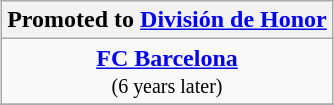<table class="wikitable" style="text-align: center; margin: 0 auto;">
<tr>
<th colspan="2">Promoted to <a href='#'>División de Honor</a></th>
</tr>
<tr>
<td><strong><a href='#'>FC Barcelona</a></strong><br><small>(6 years later)</small></td>
</tr>
<tr>
</tr>
</table>
